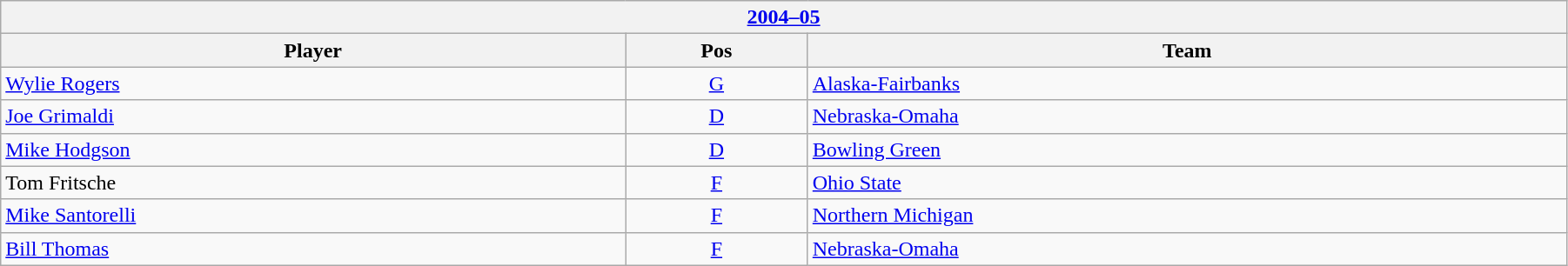<table class="wikitable" width=95%>
<tr>
<th colspan=3><a href='#'>2004–05</a></th>
</tr>
<tr>
<th>Player</th>
<th>Pos</th>
<th>Team</th>
</tr>
<tr>
<td><a href='#'>Wylie Rogers</a></td>
<td style="text-align:center;"><a href='#'>G</a></td>
<td><a href='#'>Alaska-Fairbanks</a></td>
</tr>
<tr>
<td><a href='#'>Joe Grimaldi</a></td>
<td style="text-align:center;"><a href='#'>D</a></td>
<td><a href='#'>Nebraska-Omaha</a></td>
</tr>
<tr>
<td><a href='#'>Mike Hodgson</a></td>
<td style="text-align:center;"><a href='#'>D</a></td>
<td><a href='#'>Bowling Green</a></td>
</tr>
<tr>
<td>Tom Fritsche</td>
<td style="text-align:center;"><a href='#'>F</a></td>
<td><a href='#'>Ohio State</a></td>
</tr>
<tr>
<td><a href='#'>Mike Santorelli</a></td>
<td style="text-align:center;"><a href='#'>F</a></td>
<td><a href='#'>Northern Michigan</a></td>
</tr>
<tr>
<td><a href='#'>Bill Thomas</a></td>
<td style="text-align:center;"><a href='#'>F</a></td>
<td><a href='#'>Nebraska-Omaha</a></td>
</tr>
</table>
